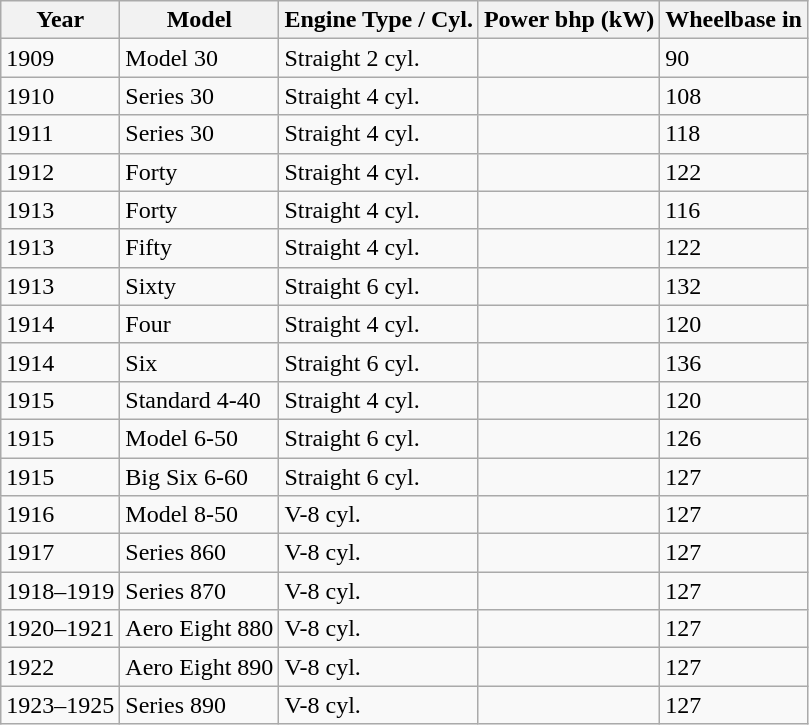<table class="wikitable">
<tr>
<th>Year</th>
<th>Model</th>
<th>Engine Type / Cyl.</th>
<th>Power bhp (kW)</th>
<th>Wheelbase in</th>
</tr>
<tr>
<td>1909</td>
<td>Model 30</td>
<td>Straight 2 cyl.</td>
<td></td>
<td>90</td>
</tr>
<tr>
<td>1910</td>
<td>Series 30</td>
<td>Straight 4 cyl.</td>
<td></td>
<td>108</td>
</tr>
<tr>
<td>1911</td>
<td>Series 30</td>
<td>Straight 4 cyl.</td>
<td></td>
<td>118</td>
</tr>
<tr>
<td>1912</td>
<td>Forty</td>
<td>Straight 4 cyl.</td>
<td></td>
<td>122</td>
</tr>
<tr>
<td>1913</td>
<td>Forty</td>
<td>Straight 4 cyl.</td>
<td></td>
<td>116</td>
</tr>
<tr>
<td>1913</td>
<td>Fifty</td>
<td>Straight 4 cyl.</td>
<td></td>
<td>122</td>
</tr>
<tr>
<td>1913</td>
<td>Sixty</td>
<td>Straight 6 cyl.</td>
<td></td>
<td>132</td>
</tr>
<tr>
<td>1914</td>
<td>Four</td>
<td>Straight 4 cyl.</td>
<td></td>
<td>120</td>
</tr>
<tr>
<td>1914</td>
<td>Six</td>
<td>Straight 6 cyl.</td>
<td></td>
<td>136</td>
</tr>
<tr>
<td>1915</td>
<td>Standard 4-40</td>
<td>Straight 4 cyl.</td>
<td></td>
<td>120</td>
</tr>
<tr>
<td>1915</td>
<td>Model 6-50</td>
<td>Straight 6 cyl.</td>
<td></td>
<td>126</td>
</tr>
<tr>
<td>1915</td>
<td>Big Six 6-60</td>
<td>Straight 6 cyl.</td>
<td></td>
<td>127</td>
</tr>
<tr>
<td>1916</td>
<td>Model 8-50</td>
<td>V-8 cyl.</td>
<td></td>
<td>127</td>
</tr>
<tr>
<td>1917</td>
<td>Series 860</td>
<td>V-8 cyl.</td>
<td></td>
<td>127</td>
</tr>
<tr>
<td>1918–1919</td>
<td>Series 870</td>
<td>V-8 cyl.</td>
<td></td>
<td>127</td>
</tr>
<tr>
<td>1920–1921</td>
<td>Aero Eight 880</td>
<td>V-8 cyl.</td>
<td></td>
<td>127</td>
</tr>
<tr>
<td>1922</td>
<td>Aero Eight 890</td>
<td>V-8 cyl.</td>
<td></td>
<td>127</td>
</tr>
<tr>
<td>1923–1925</td>
<td>Series 890</td>
<td>V-8 cyl.</td>
<td></td>
<td>127</td>
</tr>
</table>
